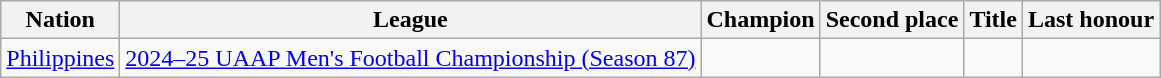<table class="wikitable sortable">
<tr>
<th>Nation</th>
<th>League</th>
<th>Champion</th>
<th>Second place</th>
<th data-sort-type="number">Title</th>
<th>Last honour</th>
</tr>
<tr>
<td> <a href='#'>Philippines</a></td>
<td><a href='#'>2024–25 UAAP Men's Football Championship (Season 87)</a></td>
<td></td>
<td></td>
<td></td>
<td></td>
</tr>
</table>
